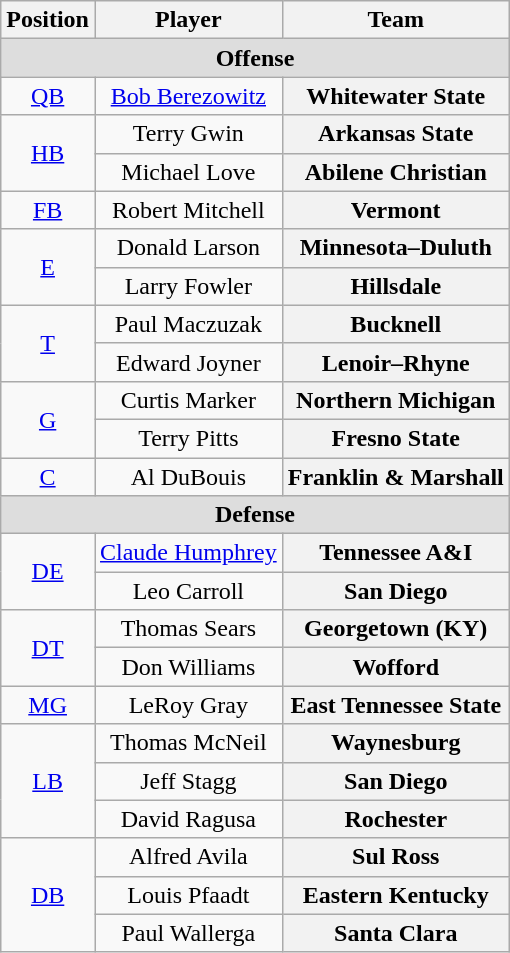<table class="wikitable">
<tr>
<th>Position</th>
<th>Player</th>
<th>Team</th>
</tr>
<tr>
<td colspan="3" style="text-align:center; background:#ddd;"><strong>Offense </strong></td>
</tr>
<tr style="text-align:center;">
<td><a href='#'>QB</a></td>
<td><a href='#'>Bob Berezowitz</a></td>
<th Style = >Whitewater State</th>
</tr>
<tr style="text-align:center;">
<td rowspan="2"><a href='#'>HB</a></td>
<td>Terry Gwin</td>
<th Style = >Arkansas State</th>
</tr>
<tr style="text-align:center;">
<td>Michael Love</td>
<th Style = >Abilene Christian</th>
</tr>
<tr style="text-align:center;">
<td><a href='#'>FB</a></td>
<td>Robert Mitchell</td>
<th Style = >Vermont</th>
</tr>
<tr style="text-align:center;">
<td rowspan="2"><a href='#'>E</a></td>
<td>Donald Larson</td>
<th Style = >Minnesota–Duluth</th>
</tr>
<tr style="text-align:center;">
<td>Larry Fowler</td>
<th Style = >Hillsdale</th>
</tr>
<tr style="text-align:center;">
<td rowspan="2"><a href='#'>T</a></td>
<td>Paul Maczuzak</td>
<th Style = >Bucknell</th>
</tr>
<tr style="text-align:center;">
<td>Edward Joyner</td>
<th Style = >Lenoir–Rhyne</th>
</tr>
<tr style="text-align:center;">
<td rowspan="2"><a href='#'>G</a></td>
<td>Curtis Marker</td>
<th Style = >Northern Michigan</th>
</tr>
<tr style="text-align:center;">
<td>Terry Pitts</td>
<th Style = >Fresno State</th>
</tr>
<tr style="text-align:center;">
<td><a href='#'>C</a></td>
<td>Al DuBouis</td>
<th Style = >Franklin & Marshall</th>
</tr>
<tr>
<td colspan="3" style="text-align:center; background:#ddd;"><strong>Defense</strong></td>
</tr>
<tr style="text-align:center;">
<td rowspan="2"><a href='#'>DE</a></td>
<td><a href='#'>Claude Humphrey</a></td>
<th Style = >Tennessee A&I</th>
</tr>
<tr style="text-align:center;">
<td>Leo Carroll</td>
<th Style = >San Diego</th>
</tr>
<tr style="text-align:center;">
<td rowspan="2"><a href='#'>DT</a></td>
<td>Thomas Sears</td>
<th Style = >Georgetown (KY)</th>
</tr>
<tr style="text-align:center;">
<td>Don Williams</td>
<th Style = >Wofford</th>
</tr>
<tr style="text-align:center;">
<td><a href='#'>MG</a></td>
<td>LeRoy Gray</td>
<th Style = >East Tennessee State</th>
</tr>
<tr style="text-align:center;">
<td rowspan="3"><a href='#'>LB</a></td>
<td>Thomas McNeil</td>
<th Style = >Waynesburg</th>
</tr>
<tr style="text-align:center;">
<td>Jeff Stagg</td>
<th Style = >San Diego</th>
</tr>
<tr style="text-align:center;">
<td>David Ragusa</td>
<th Style = >Rochester</th>
</tr>
<tr style="text-align:center;">
<td rowspan="3"><a href='#'>DB</a></td>
<td>Alfred Avila</td>
<th Style = >Sul Ross</th>
</tr>
<tr style="text-align:center;">
<td>Louis Pfaadt</td>
<th Style = >Eastern Kentucky</th>
</tr>
<tr style="text-align:center;">
<td>Paul Wallerga</td>
<th Style = >Santa Clara</th>
</tr>
</table>
